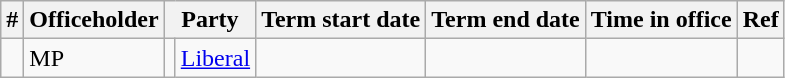<table class='wikitable sortable'>
<tr>
<th>#</th>
<th>Officeholder</th>
<th colspan="2">Party</th>
<th>Term start date</th>
<th>Term end date</th>
<th>Time in office</th>
<th class="unsortable">Ref</th>
</tr>
<tr>
<td align=center></td>
<td> MP</td>
<td></td>
<td><a href='#'>Liberal</a></td>
<td align=center></td>
<td align=center></td>
<td align=right></td>
<td></td>
</tr>
</table>
